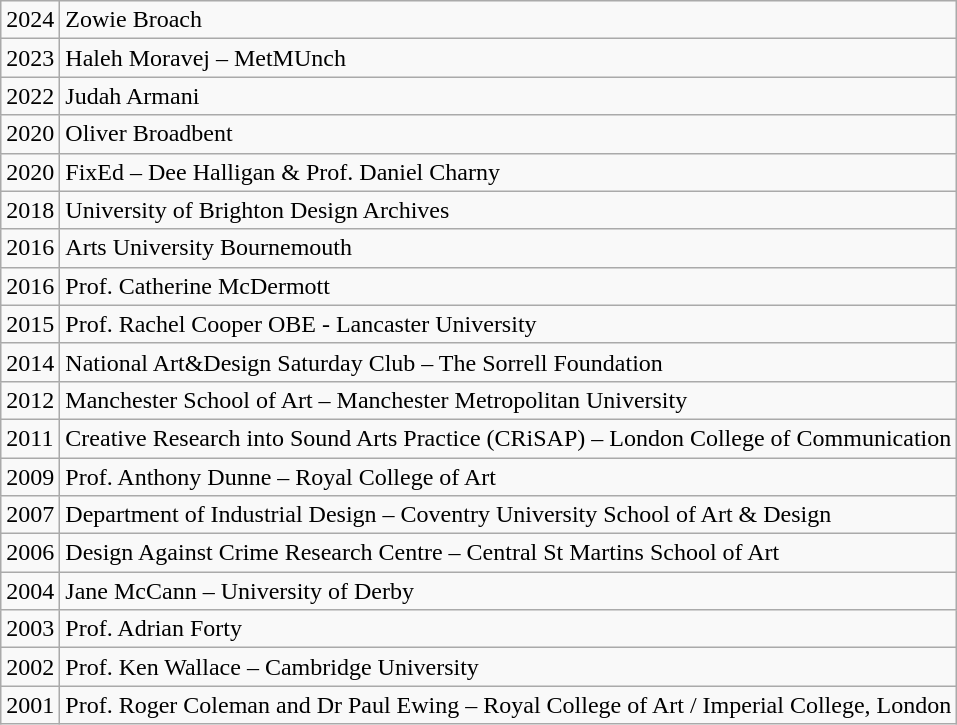<table class="wikitable">
<tr>
<td>2024</td>
<td>Zowie Broach</td>
</tr>
<tr>
<td>2023</td>
<td>Haleh Moravej – MetMUnch</td>
</tr>
<tr>
<td>2022</td>
<td>Judah Armani</td>
</tr>
<tr>
<td>2020</td>
<td>Oliver Broadbent</td>
</tr>
<tr>
<td>2020</td>
<td>FixEd – Dee Halligan & Prof. Daniel Charny</td>
</tr>
<tr>
<td>2018</td>
<td>University of Brighton Design Archives</td>
</tr>
<tr>
<td>2016</td>
<td>Arts University Bournemouth</td>
</tr>
<tr>
<td>2016</td>
<td>Prof. Catherine McDermott</td>
</tr>
<tr>
<td>2015</td>
<td>Prof. Rachel Cooper OBE - Lancaster University</td>
</tr>
<tr>
<td>2014</td>
<td>National Art&Design Saturday Club – The Sorrell Foundation</td>
</tr>
<tr>
<td>2012</td>
<td>Manchester School of Art – Manchester Metropolitan University</td>
</tr>
<tr>
<td>2011</td>
<td>Creative Research into Sound Arts Practice (CRiSAP) – London College of Communication</td>
</tr>
<tr>
<td>2009</td>
<td>Prof. Anthony Dunne – Royal College of Art</td>
</tr>
<tr>
<td>2007</td>
<td>Department of Industrial Design – Coventry University School of Art & Design</td>
</tr>
<tr>
<td>2006</td>
<td>Design Against Crime Research Centre – Central St Martins School of Art</td>
</tr>
<tr>
<td>2004</td>
<td>Jane McCann – University of Derby</td>
</tr>
<tr>
<td>2003</td>
<td>Prof. Adrian Forty</td>
</tr>
<tr>
<td>2002</td>
<td>Prof. Ken Wallace – Cambridge University</td>
</tr>
<tr>
<td>2001</td>
<td>Prof. Roger Coleman and Dr Paul Ewing – Royal College of Art / Imperial College, London</td>
</tr>
</table>
